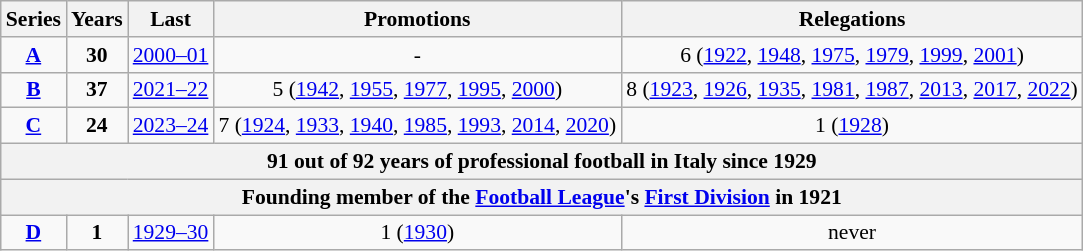<table class="wikitable sortable" style="font-size:90%; text-align: center;">
<tr>
<th>Series</th>
<th>Years</th>
<th>Last</th>
<th>Promotions</th>
<th>Relegations</th>
</tr>
<tr>
<td align="center"><strong><a href='#'>A</a></strong></td>
<td><strong>30</strong></td>
<td><a href='#'>2000–01</a></td>
<td>-</td>
<td> 6 (<a href='#'>1922</a>, <a href='#'>1948</a>, <a href='#'>1975</a>, <a href='#'>1979</a>, <a href='#'>1999</a>, <a href='#'>2001</a>)</td>
</tr>
<tr>
<td align="center"><strong><a href='#'>B</a></strong></td>
<td><strong>37</strong></td>
<td><a href='#'>2021–22</a></td>
<td> 5 (<a href='#'>1942</a>, <a href='#'>1955</a>, <a href='#'>1977</a>, <a href='#'>1995</a>, <a href='#'>2000</a>)</td>
<td> 8 (<a href='#'>1923</a>, <a href='#'>1926</a>, <a href='#'>1935</a>, <a href='#'>1981</a>, <a href='#'>1987</a>, <a href='#'>2013</a>, <a href='#'>2017</a>, <a href='#'>2022</a>)</td>
</tr>
<tr>
<td align="center"><strong><a href='#'>C</a></strong></td>
<td><strong>24</strong></td>
<td><a href='#'>2023–24</a></td>
<td> 7 (<a href='#'>1924</a>, <a href='#'>1933</a>, <a href='#'>1940</a>, <a href='#'>1985</a>, <a href='#'>1993</a>, <a href='#'>2014</a>, <a href='#'>2020</a>)</td>
<td> 1 (<a href='#'>1928</a>)</td>
</tr>
<tr>
<th colspan="5">91 out of 92 years of professional football in Italy since 1929</th>
</tr>
<tr>
<th colspan="5">Founding member of the <a href='#'>Football League</a>'s <a href='#'>First Division</a> in 1921</th>
</tr>
<tr>
<td align="center"><strong><a href='#'>D</a></strong></td>
<td><strong>1</strong></td>
<td><a href='#'>1929–30</a></td>
<td> 1 (<a href='#'>1930</a>)</td>
<td>never</td>
</tr>
</table>
